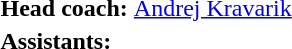<table>
<tr>
<td><strong>Head coach:</strong></td>
<td><a href='#'>Andrej Kravarik</a></td>
</tr>
<tr>
<td><strong>Assistants:</strong></td>
<td></td>
</tr>
</table>
